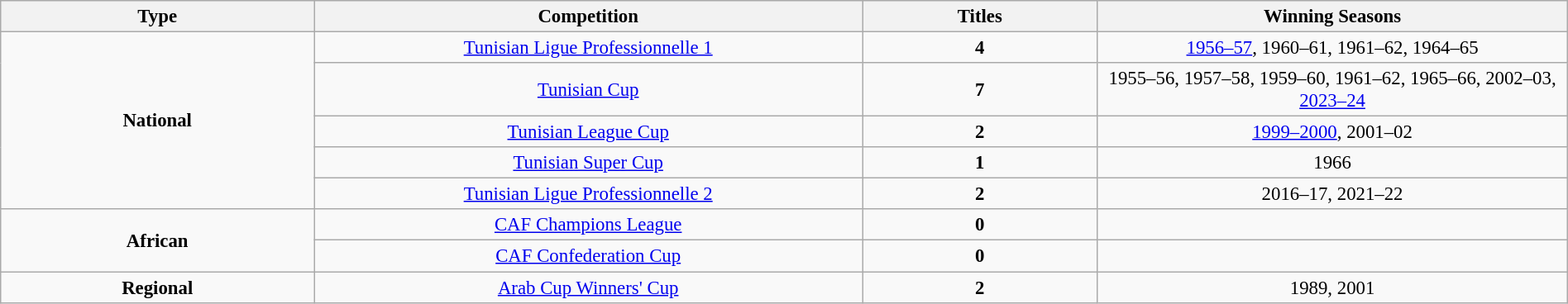<table class="wikitable sortable" style="font-size:95%; text-align:center; width:100%">
<tr>
<th width=20%>Type</th>
<th width=35%>Competition</th>
<th width=15%>Titles</th>
<th width=30%>Winning Seasons</th>
</tr>
<tr>
<td rowspan="5"><strong>National</strong></td>
<td><a href='#'>Tunisian Ligue Professionnelle 1</a></td>
<td><strong>4</strong></td>
<td><a href='#'>1956–57</a>, 1960–61, 1961–62, 1964–65</td>
</tr>
<tr>
<td><a href='#'>Tunisian Cup</a></td>
<td><strong>7</strong></td>
<td>1955–56, 1957–58, 1959–60, 1961–62, 1965–66, 2002–03, <a href='#'>2023–24</a></td>
</tr>
<tr>
<td><a href='#'>Tunisian League Cup</a></td>
<td><strong>2</strong></td>
<td><a href='#'>1999–2000</a>, 2001–02</td>
</tr>
<tr>
<td><a href='#'>Tunisian Super Cup</a></td>
<td><strong>1</strong></td>
<td>1966</td>
</tr>
<tr>
<td><a href='#'>Tunisian Ligue Professionnelle 2</a></td>
<td><strong>2</strong></td>
<td>2016–17, 2021–22</td>
</tr>
<tr>
<td rowspan="2"><strong>African</strong></td>
<td><a href='#'>CAF Champions League</a></td>
<td><strong>0</strong></td>
<td></td>
</tr>
<tr>
<td><a href='#'>CAF Confederation Cup</a></td>
<td><strong>0</strong></td>
<td></td>
</tr>
<tr>
<td><strong>Regional</strong></td>
<td><a href='#'>Arab Cup Winners' Cup</a></td>
<td><strong>2</strong></td>
<td>1989, 2001</td>
</tr>
</table>
